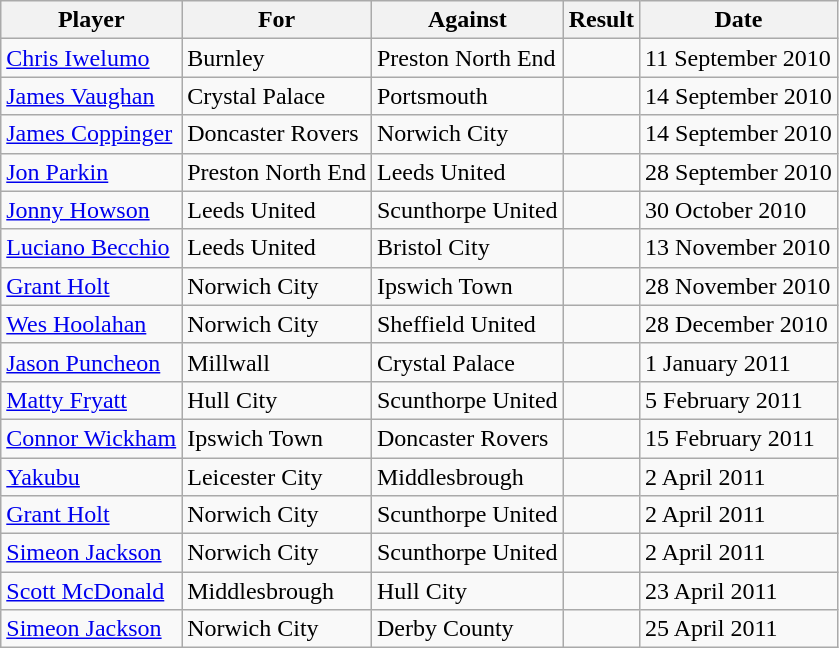<table class="wikitable sortable">
<tr>
<th>Player</th>
<th>For</th>
<th>Against</th>
<th align=center>Result</th>
<th>Date</th>
</tr>
<tr>
<td><a href='#'>Chris Iwelumo</a></td>
<td>Burnley</td>
<td>Preston North End</td>
<td align="center"></td>
<td>11 September 2010</td>
</tr>
<tr>
<td><a href='#'>James Vaughan</a></td>
<td>Crystal Palace</td>
<td>Portsmouth</td>
<td align="center"></td>
<td>14 September 2010</td>
</tr>
<tr>
<td><a href='#'>James Coppinger</a></td>
<td>Doncaster Rovers</td>
<td>Norwich City</td>
<td align="center"></td>
<td>14 September 2010</td>
</tr>
<tr>
<td><a href='#'>Jon Parkin</a></td>
<td>Preston North End</td>
<td>Leeds United</td>
<td align="center"></td>
<td>28 September 2010</td>
</tr>
<tr>
<td><a href='#'>Jonny Howson</a></td>
<td>Leeds United</td>
<td>Scunthorpe United</td>
<td align="center"></td>
<td>30 October 2010</td>
</tr>
<tr>
<td><a href='#'>Luciano Becchio</a></td>
<td>Leeds United</td>
<td>Bristol City</td>
<td align="center"></td>
<td>13 November 2010</td>
</tr>
<tr>
<td><a href='#'>Grant Holt</a></td>
<td>Norwich City</td>
<td>Ipswich Town</td>
<td align="center"></td>
<td>28 November 2010</td>
</tr>
<tr>
<td><a href='#'>Wes Hoolahan</a></td>
<td>Norwich City</td>
<td>Sheffield United</td>
<td align="center"></td>
<td>28 December 2010</td>
</tr>
<tr>
<td><a href='#'>Jason Puncheon</a></td>
<td>Millwall</td>
<td>Crystal Palace</td>
<td align="center"></td>
<td>1 January 2011</td>
</tr>
<tr>
<td><a href='#'>Matty Fryatt</a></td>
<td>Hull City</td>
<td>Scunthorpe United</td>
<td align="center"></td>
<td>5 February 2011</td>
</tr>
<tr>
<td><a href='#'>Connor Wickham</a></td>
<td>Ipswich Town</td>
<td>Doncaster Rovers</td>
<td align="center"></td>
<td>15 February 2011</td>
</tr>
<tr>
<td><a href='#'>Yakubu</a></td>
<td>Leicester City</td>
<td>Middlesbrough</td>
<td align=center></td>
<td>2 April 2011</td>
</tr>
<tr>
<td><a href='#'>Grant Holt</a></td>
<td>Norwich City</td>
<td>Scunthorpe United</td>
<td align=center></td>
<td>2 April 2011</td>
</tr>
<tr>
<td><a href='#'>Simeon Jackson</a></td>
<td>Norwich City</td>
<td>Scunthorpe United</td>
<td align=center></td>
<td>2 April 2011</td>
</tr>
<tr>
<td><a href='#'>Scott McDonald</a></td>
<td>Middlesbrough</td>
<td>Hull City</td>
<td align=center></td>
<td>23 April 2011</td>
</tr>
<tr>
<td><a href='#'>Simeon Jackson</a></td>
<td>Norwich City</td>
<td>Derby County</td>
<td align=center></td>
<td>25 April 2011</td>
</tr>
</table>
